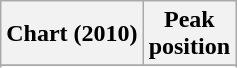<table class="wikitable sortable plainrowheaders">
<tr>
<th>Chart (2010)</th>
<th>Peak<br>position</th>
</tr>
<tr>
</tr>
<tr>
</tr>
</table>
